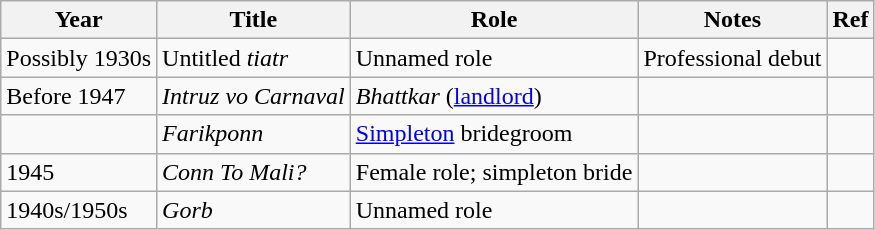<table class="wikitable sortable">
<tr>
<th>Year</th>
<th>Title</th>
<th>Role</th>
<th>Notes</th>
<th>Ref</th>
</tr>
<tr>
<td>Possibly 1930s</td>
<td>Untitled <em>tiatr</em></td>
<td>Unnamed role</td>
<td>Professional debut</td>
<td></td>
</tr>
<tr>
<td>Before 1947</td>
<td><em>Intruz vo Carnaval</em></td>
<td><em>Bhattkar</em> (<a href='#'>landlord</a>)</td>
<td></td>
<td></td>
</tr>
<tr>
<td></td>
<td><em>Farikponn</em></td>
<td><a href='#'>Simpleton</a> bridegroom</td>
<td></td>
<td></td>
</tr>
<tr>
<td>1945</td>
<td><em>Conn To Mali?</em></td>
<td>Female role; simpleton bride</td>
<td></td>
<td></td>
</tr>
<tr>
<td>1940s/1950s</td>
<td><em>Gorb</em></td>
<td>Unnamed role</td>
<td></td>
<td></td>
</tr>
</table>
